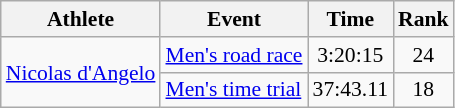<table class=wikitable style="font-size:90%">
<tr>
<th>Athlete</th>
<th>Event</th>
<th>Time</th>
<th>Rank</th>
</tr>
<tr align=center>
<td align=left rowspan=2><a href='#'>Nicolas d'Angelo</a></td>
<td align=left><a href='#'>Men's road race</a></td>
<td>3:20:15</td>
<td>24</td>
</tr>
<tr align=center>
<td align=left><a href='#'>Men's time trial</a></td>
<td>37:43.11</td>
<td>18</td>
</tr>
</table>
